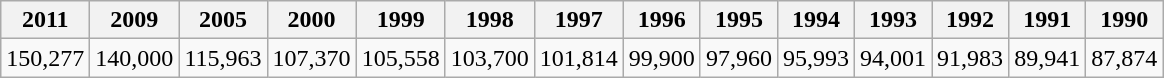<table class="wikitable"  text-align:center">
<tr>
<th>2011</th>
<th>2009</th>
<th>2005</th>
<th>2000</th>
<th>1999</th>
<th>1998</th>
<th>1997</th>
<th>1996</th>
<th>1995</th>
<th>1994</th>
<th>1993</th>
<th>1992</th>
<th>1991</th>
<th>1990</th>
</tr>
<tr>
<td>150,277</td>
<td>140,000</td>
<td>115,963</td>
<td>107,370</td>
<td>105,558</td>
<td>103,700</td>
<td>101,814</td>
<td>99,900</td>
<td>97,960</td>
<td>95,993</td>
<td>94,001</td>
<td>91,983</td>
<td>89,941</td>
<td>87,874</td>
</tr>
</table>
